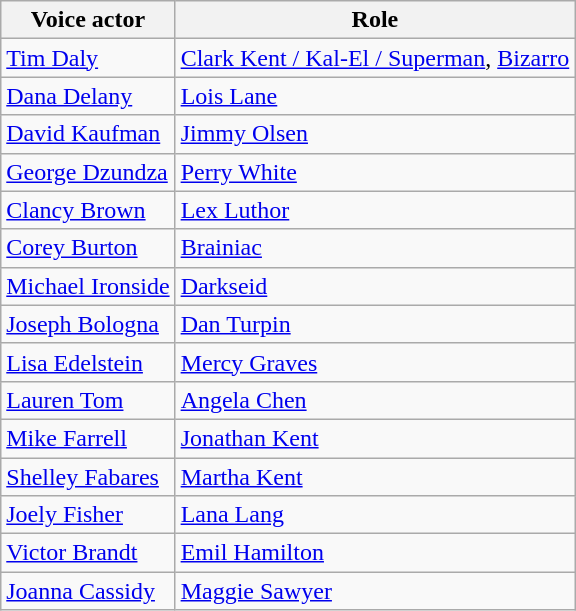<table class="wikitable">
<tr ">
<th>Voice actor</th>
<th>Role</th>
</tr>
<tr>
<td><a href='#'>Tim Daly</a></td>
<td><a href='#'>Clark Kent / Kal-El / Superman</a>, <a href='#'>Bizarro</a></td>
</tr>
<tr>
<td><a href='#'>Dana Delany</a></td>
<td><a href='#'>Lois Lane</a></td>
</tr>
<tr>
<td><a href='#'>David Kaufman</a></td>
<td><a href='#'>Jimmy Olsen</a></td>
</tr>
<tr>
<td><a href='#'>George Dzundza</a></td>
<td><a href='#'>Perry White</a></td>
</tr>
<tr>
<td><a href='#'>Clancy Brown</a></td>
<td><a href='#'>Lex Luthor</a></td>
</tr>
<tr>
<td><a href='#'>Corey Burton</a></td>
<td><a href='#'>Brainiac</a></td>
</tr>
<tr>
<td><a href='#'>Michael Ironside</a></td>
<td><a href='#'>Darkseid</a></td>
</tr>
<tr>
<td><a href='#'>Joseph Bologna</a></td>
<td><a href='#'>Dan Turpin</a></td>
</tr>
<tr>
<td><a href='#'>Lisa Edelstein</a></td>
<td><a href='#'>Mercy Graves</a></td>
</tr>
<tr>
<td><a href='#'>Lauren Tom</a></td>
<td><a href='#'>Angela Chen</a></td>
</tr>
<tr>
<td><a href='#'>Mike Farrell</a></td>
<td><a href='#'>Jonathan Kent</a></td>
</tr>
<tr>
<td><a href='#'>Shelley Fabares</a></td>
<td><a href='#'>Martha Kent</a></td>
</tr>
<tr>
<td><a href='#'>Joely Fisher</a></td>
<td><a href='#'>Lana Lang</a></td>
</tr>
<tr>
<td><a href='#'>Victor Brandt</a></td>
<td><a href='#'>Emil Hamilton</a></td>
</tr>
<tr>
<td><a href='#'>Joanna Cassidy</a></td>
<td><a href='#'>Maggie Sawyer</a></td>
</tr>
</table>
